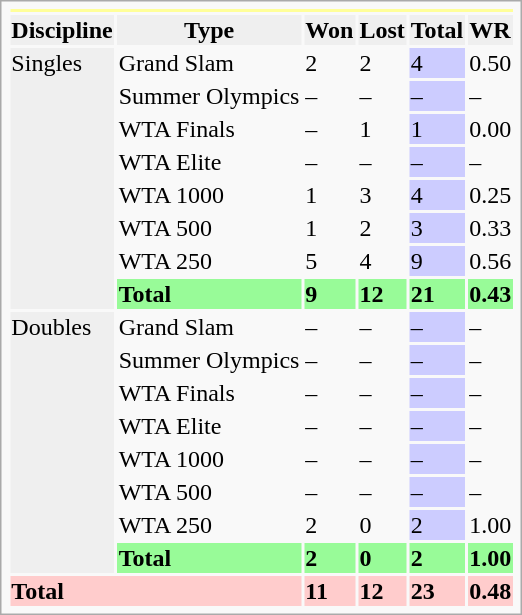<table class="infobox vcard vevent nowrap">
<tr bgcolor=FFFF99>
<th colspan=6></th>
</tr>
<tr style=background:#efefef;font-weight:bold>
<th>Discipline</th>
<th>Type</th>
<th>Won</th>
<th>Lost</th>
<th>Total</th>
<td>WR</td>
</tr>
<tr>
<td rowspan="8" bgcolor=efefef>Singles</td>
<td>Grand Slam</td>
<td>2</td>
<td>2</td>
<td style="background:#ccf;">4</td>
<td>0.50</td>
</tr>
<tr>
<td>Summer Olympics</td>
<td>–</td>
<td>–</td>
<td style="background:#ccf;">–</td>
<td>–</td>
</tr>
<tr>
<td>WTA Finals</td>
<td>–</td>
<td>1</td>
<td style="background:#ccf;">1</td>
<td>0.00</td>
</tr>
<tr>
<td>WTA Elite</td>
<td>–</td>
<td>–</td>
<td style="background:#ccf;">–</td>
<td>–</td>
</tr>
<tr>
<td>WTA 1000</td>
<td>1</td>
<td>3</td>
<td style="background:#ccf;">4</td>
<td>0.25</td>
</tr>
<tr>
<td>WTA 500</td>
<td>1</td>
<td>2</td>
<td style="background:#ccf;">3</td>
<td>0.33</td>
</tr>
<tr>
<td>WTA 250</td>
<td>5</td>
<td>4</td>
<td style="background:#ccf;">9</td>
<td>0.56</td>
</tr>
<tr style="background:#98fb98;font-weight:bold">
<td><strong>Total</strong></td>
<td>9</td>
<td>12</td>
<td>21</td>
<td>0.43</td>
</tr>
<tr>
<td rowspan="8" bgcolor=efefef>Doubles</td>
<td>Grand Slam</td>
<td>–</td>
<td>–</td>
<td style="background:#ccf;">–</td>
<td>–</td>
</tr>
<tr>
<td>Summer Olympics</td>
<td>–</td>
<td>–</td>
<td style="background:#ccf;">–</td>
<td>–</td>
</tr>
<tr>
<td>WTA Finals</td>
<td>–</td>
<td>–</td>
<td style="background:#ccf;">–</td>
<td>–</td>
</tr>
<tr>
<td>WTA Elite</td>
<td>–</td>
<td>–</td>
<td style="background:#ccf;">–</td>
<td>–</td>
</tr>
<tr>
<td>WTA 1000</td>
<td>–</td>
<td>–</td>
<td style="background:#ccf;">–</td>
<td>–</td>
</tr>
<tr>
<td>WTA 500</td>
<td>–</td>
<td>–</td>
<td style="background:#ccf;">–</td>
<td>–</td>
</tr>
<tr>
<td>WTA 250</td>
<td>2</td>
<td>0</td>
<td style="background:#ccf;">2</td>
<td>1.00</td>
</tr>
<tr style="background:#98fb98;font-weight:bold">
<td>Total</td>
<td>2</td>
<td>0</td>
<td>2</td>
<td>1.00</td>
</tr>
<tr style="background:#fcc;font-weight:bold">
<td colspan=2>Total</td>
<td>11</td>
<td>12</td>
<td>23</td>
<td>0.48</td>
</tr>
</table>
